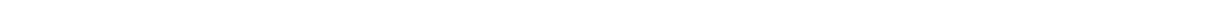<table style="width:1000px; text-align:center;">
<tr style="color:white;">
<td style="background:">5%</td>
<td style="background:">30.61%</td>
<td style="background:">20.31%</td>
<td style="background:"><strong>42.02%</strong></td>
<td style="background:"></td>
</tr>
<tr>
<td></td>
<td></td>
<td></td>
<td></td>
<td></td>
</tr>
</table>
